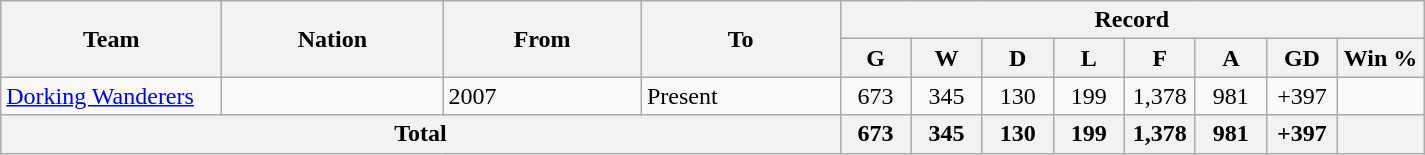<table class="wikitable" style="text-align: center">
<tr>
<th rowspan=2 width=140>Team</th>
<th rowspan=2 width=140>Nation</th>
<th rowspan=2 width=125>From</th>
<th rowspan=2 width=125>To</th>
<th colspan=8>Record</th>
</tr>
<tr>
<th width=40>G</th>
<th width=40>W</th>
<th width=40>D</th>
<th width=40>L</th>
<th width=40>F</th>
<th width=40>A</th>
<th width=40>GD</th>
<th width=50>Win %</th>
</tr>
<tr>
<td align="left"><a href='#'>Dorking Wanderers</a></td>
<td align="left"></td>
<td align=left>2007</td>
<td align=left>Present</td>
<td>673</td>
<td>345</td>
<td>130</td>
<td>199</td>
<td>1,378</td>
<td>981</td>
<td>+397</td>
<td></td>
</tr>
<tr>
<th align="center" colspan="4">Total</th>
<th>673</th>
<th>345</th>
<th>130</th>
<th>199</th>
<th>1,378</th>
<th>981</th>
<th>+397</th>
<th></th>
</tr>
</table>
